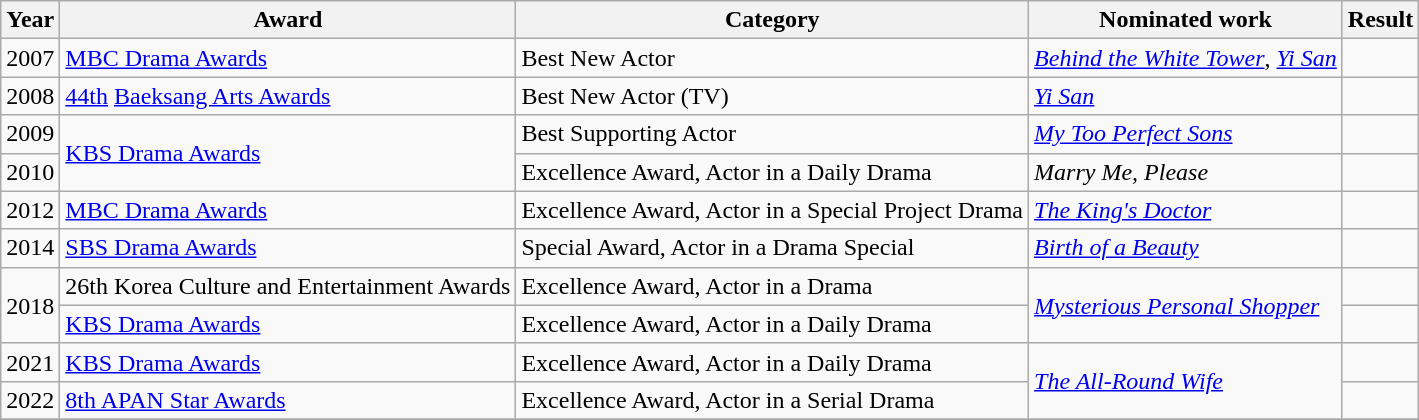<table class="wikitable">
<tr>
<th>Year</th>
<th>Award</th>
<th>Category</th>
<th>Nominated work</th>
<th>Result</th>
</tr>
<tr>
<td>2007</td>
<td><a href='#'>MBC Drama Awards</a></td>
<td>Best New Actor</td>
<td><em><a href='#'>Behind the White Tower</a></em>, <em><a href='#'>Yi San</a></em></td>
<td></td>
</tr>
<tr>
<td>2008</td>
<td><a href='#'>44th</a> <a href='#'>Baeksang Arts Awards</a></td>
<td>Best New Actor (TV)</td>
<td><em><a href='#'>Yi San</a></em></td>
<td></td>
</tr>
<tr>
<td>2009</td>
<td rowspan="2"><a href='#'>KBS Drama Awards</a></td>
<td>Best Supporting Actor</td>
<td><em><a href='#'>My Too Perfect Sons</a></em></td>
<td></td>
</tr>
<tr>
<td>2010</td>
<td>Excellence Award, Actor in a Daily Drama</td>
<td><em>Marry Me, Please</em></td>
<td></td>
</tr>
<tr>
<td>2012</td>
<td><a href='#'>MBC Drama Awards</a></td>
<td>Excellence Award, Actor in a Special Project Drama</td>
<td><em><a href='#'>The King's Doctor</a></em></td>
<td></td>
</tr>
<tr>
<td>2014</td>
<td><a href='#'>SBS Drama Awards</a></td>
<td>Special Award, Actor in a Drama Special</td>
<td><em><a href='#'>Birth of a Beauty</a></em></td>
<td></td>
</tr>
<tr>
<td rowspan=2>2018</td>
<td>26th Korea Culture and Entertainment Awards</td>
<td>Excellence Award, Actor in a Drama</td>
<td rowspan=2><em><a href='#'>Mysterious Personal Shopper</a></em></td>
<td></td>
</tr>
<tr>
<td><a href='#'>KBS Drama Awards</a></td>
<td>Excellence Award, Actor in a Daily Drama</td>
<td></td>
</tr>
<tr>
<td>2021</td>
<td><a href='#'>KBS Drama Awards</a></td>
<td>Excellence Award, Actor in a Daily Drama</td>
<td rowspan="2"><em><a href='#'>The All-Round Wife</a></em></td>
<td></td>
</tr>
<tr>
<td>2022</td>
<td><a href='#'>8th APAN Star Awards</a></td>
<td>Excellence Award, Actor in a Serial Drama</td>
<td></td>
</tr>
<tr>
</tr>
</table>
